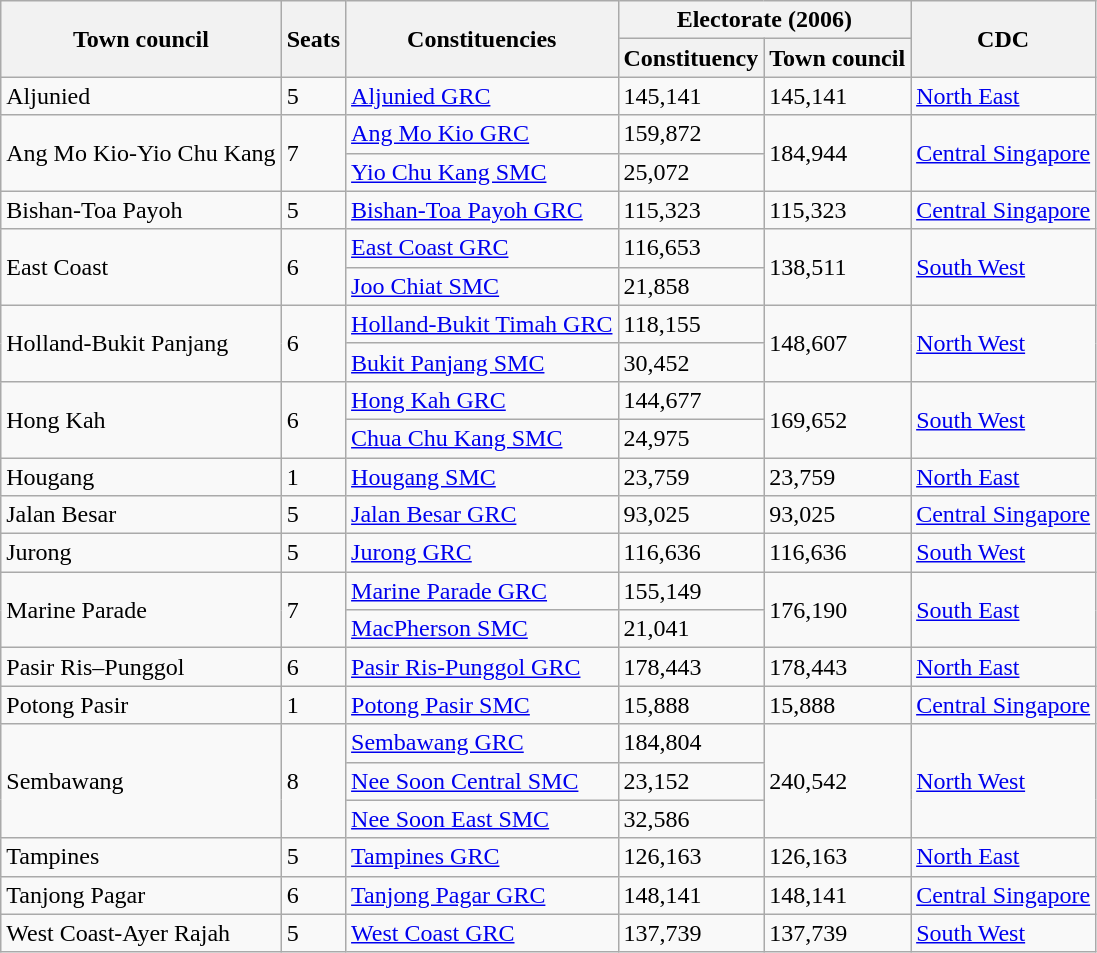<table class="wikitable sortable">
<tr>
<th rowspan="2">Town council</th>
<th rowspan="2">Seats</th>
<th rowspan="2">Constituencies</th>
<th colspan="2">Electorate (2006)</th>
<th rowspan="2">CDC</th>
</tr>
<tr>
<th>Constituency</th>
<th>Town council</th>
</tr>
<tr>
<td>Aljunied</td>
<td>5</td>
<td><a href='#'>Aljunied GRC</a></td>
<td>145,141</td>
<td>145,141</td>
<td><a href='#'>North East</a></td>
</tr>
<tr>
<td rowspan="2">Ang Mo Kio-Yio Chu Kang</td>
<td rowspan="2">7</td>
<td><a href='#'>Ang Mo Kio GRC</a></td>
<td>159,872</td>
<td rowspan="2">184,944</td>
<td rowspan="2"><a href='#'>Central Singapore</a></td>
</tr>
<tr>
<td><a href='#'>Yio Chu Kang SMC</a></td>
<td>25,072</td>
</tr>
<tr>
<td>Bishan-Toa Payoh</td>
<td>5</td>
<td><a href='#'>Bishan-Toa Payoh GRC</a></td>
<td>115,323</td>
<td>115,323</td>
<td><a href='#'>Central Singapore</a></td>
</tr>
<tr>
<td rowspan="2">East Coast</td>
<td rowspan="2">6</td>
<td><a href='#'>East Coast GRC</a></td>
<td>116,653</td>
<td rowspan="2">138,511</td>
<td rowspan="2"><a href='#'>South West</a></td>
</tr>
<tr>
<td><a href='#'>Joo Chiat SMC</a></td>
<td>21,858</td>
</tr>
<tr>
<td rowspan="2">Holland-Bukit Panjang</td>
<td rowspan="2">6</td>
<td><a href='#'>Holland-Bukit Timah GRC</a></td>
<td>118,155</td>
<td rowspan="2">148,607</td>
<td rowspan="2"><a href='#'>North West</a></td>
</tr>
<tr>
<td><a href='#'>Bukit Panjang SMC</a></td>
<td>30,452</td>
</tr>
<tr>
<td rowspan="2">Hong Kah</td>
<td rowspan="2">6</td>
<td><a href='#'>Hong Kah GRC</a></td>
<td>144,677</td>
<td rowspan="2">169,652</td>
<td rowspan="2"><a href='#'>South West</a></td>
</tr>
<tr>
<td><a href='#'>Chua Chu Kang SMC</a></td>
<td>24,975</td>
</tr>
<tr>
<td>Hougang</td>
<td>1</td>
<td><a href='#'>Hougang SMC</a></td>
<td>23,759</td>
<td>23,759</td>
<td><a href='#'>North East</a></td>
</tr>
<tr>
<td>Jalan Besar</td>
<td>5</td>
<td><a href='#'>Jalan Besar GRC</a></td>
<td>93,025</td>
<td>93,025</td>
<td><a href='#'>Central Singapore</a></td>
</tr>
<tr>
<td>Jurong</td>
<td>5</td>
<td><a href='#'>Jurong GRC</a></td>
<td>116,636</td>
<td>116,636</td>
<td><a href='#'>South West</a></td>
</tr>
<tr>
<td rowspan="2">Marine Parade</td>
<td rowspan="2">7</td>
<td><a href='#'>Marine Parade GRC</a></td>
<td>155,149</td>
<td rowspan="2">176,190</td>
<td rowspan="2"><a href='#'>South East</a></td>
</tr>
<tr>
<td><a href='#'>MacPherson SMC</a></td>
<td>21,041</td>
</tr>
<tr>
<td>Pasir Ris–Punggol</td>
<td>6</td>
<td><a href='#'>Pasir Ris-Punggol GRC</a></td>
<td>178,443</td>
<td>178,443</td>
<td><a href='#'>North East</a></td>
</tr>
<tr>
<td>Potong Pasir</td>
<td>1</td>
<td><a href='#'>Potong Pasir SMC</a></td>
<td>15,888</td>
<td>15,888</td>
<td><a href='#'>Central Singapore</a></td>
</tr>
<tr>
<td rowspan="3">Sembawang</td>
<td rowspan="3">8</td>
<td><a href='#'>Sembawang GRC</a></td>
<td>184,804</td>
<td rowspan="3">240,542</td>
<td rowspan="3"><a href='#'>North West</a></td>
</tr>
<tr>
<td><a href='#'>Nee Soon Central SMC</a></td>
<td>23,152</td>
</tr>
<tr>
<td><a href='#'>Nee Soon East SMC</a></td>
<td>32,586</td>
</tr>
<tr>
<td>Tampines</td>
<td>5</td>
<td><a href='#'>Tampines GRC</a></td>
<td>126,163</td>
<td>126,163</td>
<td><a href='#'>North East</a></td>
</tr>
<tr>
<td>Tanjong Pagar</td>
<td>6</td>
<td><a href='#'>Tanjong Pagar GRC</a></td>
<td>148,141</td>
<td>148,141</td>
<td><a href='#'>Central Singapore</a></td>
</tr>
<tr>
<td>West Coast-Ayer Rajah</td>
<td>5</td>
<td><a href='#'>West Coast GRC</a></td>
<td>137,739</td>
<td>137,739</td>
<td><a href='#'>South West</a></td>
</tr>
</table>
